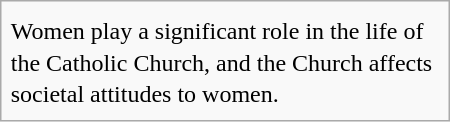<table class="infobox" style="width:300px;line-height:130%">
<tr>
<td></td>
</tr>
<tr>
<td>Women play a significant role in the life of the Catholic Church, and the Church affects societal attitudes to women.</td>
</tr>
</table>
